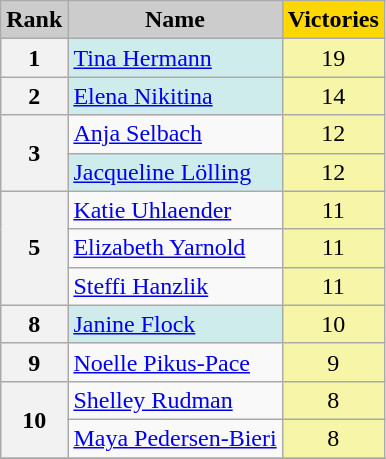<table class="wikitable">
<tr>
<th style="background-color: #ccc;" style="width:17%;">Rank</th>
<th style="background-color: #ccc;" style="width:66%;">Name</th>
<th style="background:gold;         style="width:17%;">Victories</th>
</tr>
<tr align="center">
<th>1</th>
<td align=left bgcolor=CFECEC> <a href='#'>Tina Hermann</a></td>
<td style="background:#F7F6A8;">19</td>
</tr>
<tr align=center>
<th>2</th>
<td align=left bgcolor=CFECEC> <a href='#'>Elena Nikitina</a></td>
<td style="background:#F7F6A8;">14</td>
</tr>
<tr align=center>
<th rowspan=2>3</th>
<td align=left> <a href='#'>Anja Selbach</a></td>
<td style="background:#F7F6A8;">12</td>
</tr>
<tr align=center>
<td align=left bgcolor=CFECEC> <a href='#'>Jacqueline Lölling</a></td>
<td style="background:#F7F6A8;">12</td>
</tr>
<tr align=center>
<th rowspan=3>5</th>
<td align=left> <a href='#'>Katie Uhlaender</a></td>
<td style="background:#F7F6A8;">11</td>
</tr>
<tr align=center>
<td align=left> <a href='#'>Elizabeth Yarnold</a></td>
<td style="background:#F7F6A8;">11</td>
</tr>
<tr align=center>
<td align=left> <a href='#'>Steffi Hanzlik</a></td>
<td style="background:#F7F6A8;">11</td>
</tr>
<tr align=center>
<th>8</th>
<td align=left bgcolor=CFECEC> <a href='#'>Janine Flock</a></td>
<td style="background:#F7F6A8;">10</td>
</tr>
<tr align=center>
<th>9</th>
<td align=left> <a href='#'>Noelle Pikus-Pace</a></td>
<td style="background:#F7F6A8;">9</td>
</tr>
<tr align=center>
<th rowspan=2>10</th>
<td align=left> <a href='#'>Shelley Rudman</a></td>
<td style="background:#F7F6A8;">8</td>
</tr>
<tr align=center>
<td align=left> <a href='#'>Maya Pedersen-Bieri</a></td>
<td style="background:#F7F6A8;">8</td>
</tr>
<tr align=center>
</tr>
</table>
